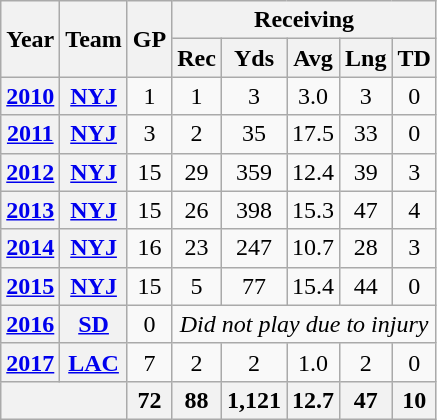<table class="wikitable" style="text-align:center;">
<tr>
<th rowspan="2">Year</th>
<th rowspan="2">Team</th>
<th rowspan="2">GP</th>
<th colspan="5">Receiving</th>
</tr>
<tr>
<th>Rec</th>
<th>Yds</th>
<th>Avg</th>
<th>Lng</th>
<th>TD</th>
</tr>
<tr>
<th><a href='#'>2010</a></th>
<th><a href='#'>NYJ</a></th>
<td>1</td>
<td>1</td>
<td>3</td>
<td>3.0</td>
<td>3</td>
<td>0</td>
</tr>
<tr>
<th><a href='#'>2011</a></th>
<th><a href='#'>NYJ</a></th>
<td>3</td>
<td>2</td>
<td>35</td>
<td>17.5</td>
<td>33</td>
<td>0</td>
</tr>
<tr>
<th><a href='#'>2012</a></th>
<th><a href='#'>NYJ</a></th>
<td>15</td>
<td>29</td>
<td>359</td>
<td>12.4</td>
<td>39</td>
<td>3</td>
</tr>
<tr>
<th><a href='#'>2013</a></th>
<th><a href='#'>NYJ</a></th>
<td>15</td>
<td>26</td>
<td>398</td>
<td>15.3</td>
<td>47</td>
<td>4</td>
</tr>
<tr>
<th><a href='#'>2014</a></th>
<th><a href='#'>NYJ</a></th>
<td>16</td>
<td>23</td>
<td>247</td>
<td>10.7</td>
<td>28</td>
<td>3</td>
</tr>
<tr>
<th><a href='#'>2015</a></th>
<th><a href='#'>NYJ</a></th>
<td>15</td>
<td>5</td>
<td>77</td>
<td>15.4</td>
<td>44</td>
<td>0</td>
</tr>
<tr>
<th><a href='#'>2016</a></th>
<th><a href='#'>SD</a></th>
<td>0</td>
<td colspan="5"><em>Did not play due to injury</em></td>
</tr>
<tr>
<th><a href='#'>2017</a></th>
<th><a href='#'>LAC</a></th>
<td>7</td>
<td>2</td>
<td>2</td>
<td>1.0</td>
<td>2</td>
<td>0</td>
</tr>
<tr>
<th colspan="2"></th>
<th>72</th>
<th>88</th>
<th>1,121</th>
<th>12.7</th>
<th>47</th>
<th>10</th>
</tr>
</table>
